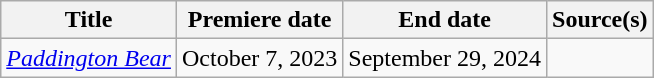<table class="wikitable sortable">
<tr>
<th>Title</th>
<th>Premiere date</th>
<th>End date</th>
<th>Source(s)</th>
</tr>
<tr>
<td><em><a href='#'>Paddington Bear</a></em></td>
<td>October 7, 2023</td>
<td>September 29, 2024</td>
<td></td>
</tr>
</table>
